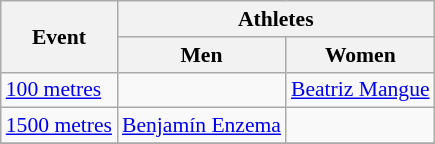<table class=wikitable style="font-size:90%">
<tr>
<th rowspan=2>Event</th>
<th colspan=2>Athletes</th>
</tr>
<tr>
<th>Men</th>
<th>Women</th>
</tr>
<tr>
<td><a href='#'>100 metres</a></td>
<td></td>
<td><a href='#'>Beatriz Mangue</a></td>
</tr>
<tr>
<td><a href='#'>1500 metres</a></td>
<td><a href='#'>Benjamín Enzema</a></td>
<td></td>
</tr>
<tr>
</tr>
</table>
